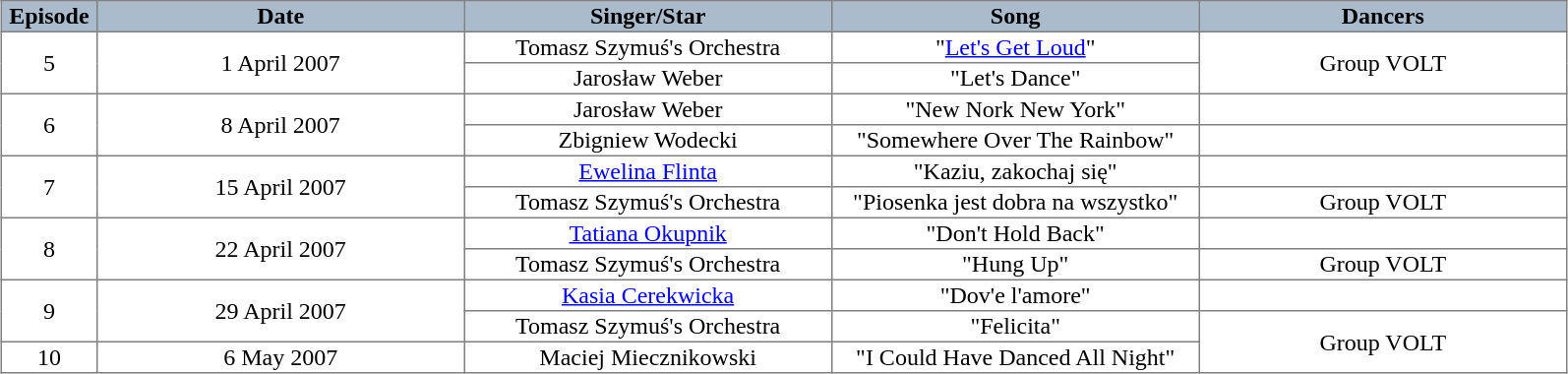<table style="text-align: center; width: 84%; margin: 0 auto; border-collapse: collapse" border="1" cellpadding="1" cellspacing="1">
<tr style="background: #ABC">
<th width="4%">Episode</th>
<th width="20%">Date</th>
<th width="20%">Singer/Star</th>
<th width="20%">Song</th>
<th width="20%">Dancers</th>
</tr>
<tr>
<td rowspan=2>5</td>
<td rowspan=2>1 April 2007</td>
<td>Tomasz Szymuś's Orchestra</td>
<td>"<a href='#'>Let's Get Loud</a>"</td>
<td rowspan=2>Group VOLT</td>
</tr>
<tr>
<td>Jarosław Weber</td>
<td>"Let's Dance"</td>
</tr>
<tr>
<td rowspan=2>6</td>
<td rowspan=2>8 April 2007</td>
<td>Jarosław Weber</td>
<td>"New Nork New York"</td>
<td></td>
</tr>
<tr>
<td>Zbigniew Wodecki</td>
<td>"Somewhere Over The Rainbow"</td>
<td></td>
</tr>
<tr>
<td rowspan=2>7</td>
<td rowspan=2>15 April 2007</td>
<td><a href='#'>Ewelina Flinta</a></td>
<td>"Kaziu, zakochaj się"</td>
<td></td>
</tr>
<tr>
<td>Tomasz Szymuś's Orchestra</td>
<td>"Piosenka jest dobra na wszystko"</td>
<td>Group VOLT</td>
</tr>
<tr>
<td rowspan=2>8</td>
<td rowspan=2>22 April 2007</td>
<td><a href='#'>Tatiana Okupnik</a></td>
<td>"Don't Hold Back"</td>
<td></td>
</tr>
<tr>
<td>Tomasz Szymuś's Orchestra</td>
<td>"Hung Up"</td>
<td>Group VOLT</td>
</tr>
<tr>
<td rowspan=2>9</td>
<td rowspan=2>29 April 2007</td>
<td><a href='#'>Kasia Cerekwicka</a></td>
<td>"Dov'e l'amore"</td>
<td></td>
</tr>
<tr>
<td>Tomasz Szymuś's Orchestra</td>
<td>"Felicita"</td>
<td rowspan="2">Group VOLT</td>
</tr>
<tr>
<td>10</td>
<td>6 May 2007</td>
<td>Maciej Miecznikowski</td>
<td>"I Could Have Danced All Night"</td>
</tr>
</table>
